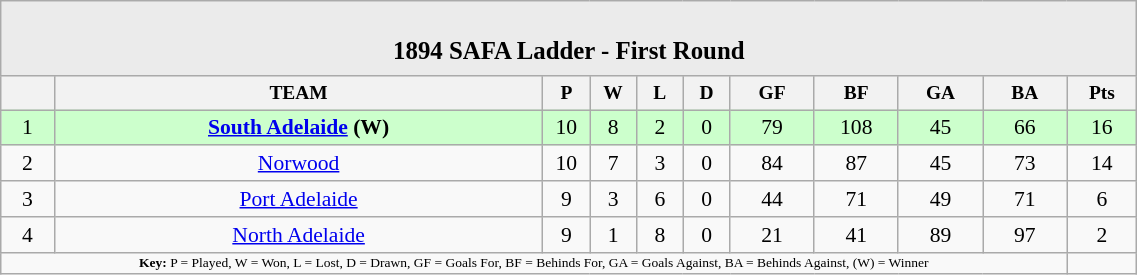<table class="wikitable" style="text-align: center; font-size: 90%; width: 60%">
<tr>
<td colspan="11" style="background: #EBEBEB;"><br><table border="0" width="100%" cellpadding="0" cellspacing="0">
<tr style="background: #EBEBEB;">
<td width="25%" style="border: 0;"></td>
<td style="border: 0; font-size: 115%;"><strong>1894 SAFA Ladder - First Round</strong></td>
<td width="25%" style="border: 0;"></td>
</tr>
</table>
</td>
</tr>
<tr style="text-align: center; font-size: 90%;">
<th></th>
<th>TEAM</th>
<th width="25">P</th>
<th width="25">W</th>
<th width="25">L</th>
<th width="25">D</th>
<th width="50">GF</th>
<th width="50">BF</th>
<th width="50">GA</th>
<th width="50">BA</th>
<th>Pts</th>
</tr>
<tr style="background: #CCFFCC;">
<td>1</td>
<td><strong><a href='#'>South Adelaide</a> (W)</strong></td>
<td>10</td>
<td>8</td>
<td>2</td>
<td>0</td>
<td>79</td>
<td>108</td>
<td>45</td>
<td>66</td>
<td>16</td>
</tr>
<tr>
<td>2</td>
<td><a href='#'>Norwood</a></td>
<td>10</td>
<td>7</td>
<td>3</td>
<td>0</td>
<td>84</td>
<td>87</td>
<td>45</td>
<td>73</td>
<td>14</td>
</tr>
<tr>
<td>3</td>
<td><a href='#'>Port Adelaide</a></td>
<td>9</td>
<td>3</td>
<td>6</td>
<td>0</td>
<td>44</td>
<td>71</td>
<td>49</td>
<td>71</td>
<td>6</td>
</tr>
<tr>
<td>4</td>
<td><a href='#'>North Adelaide</a></td>
<td>9</td>
<td>1</td>
<td>8</td>
<td>0</td>
<td>21</td>
<td>41</td>
<td>89</td>
<td>97</td>
<td>2</td>
</tr>
<tr style="font-size: xx-small;">
<td colspan="10"><strong>Key:</strong> P = Played, W = Won, L = Lost, D = Drawn, GF = Goals For, BF = Behinds For, GA = Goals Against, BA = Behinds Against, (W) = Winner<br></td>
</tr>
</table>
